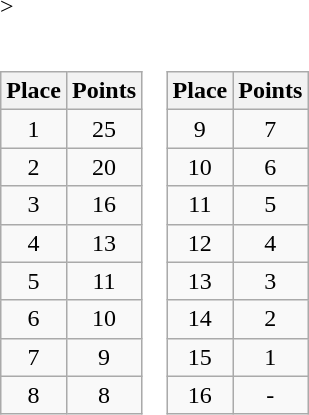<table border=0 cellpadding=0 cellspacing=0>>
<tr>
<td><br><table class="wikitable">
<tr align="center">
<th>Place</th>
<th>Points</th>
</tr>
<tr align="center">
<td>1</td>
<td>25</td>
</tr>
<tr align="center">
<td>2</td>
<td>20</td>
</tr>
<tr align="center">
<td>3</td>
<td>16</td>
</tr>
<tr align="center">
<td>4</td>
<td>13</td>
</tr>
<tr align="center">
<td>5</td>
<td>11</td>
</tr>
<tr align="center">
<td>6</td>
<td>10</td>
</tr>
<tr align="center">
<td>7</td>
<td>9</td>
</tr>
<tr align="center">
<td>8</td>
<td>8</td>
</tr>
</table>
</td>
<td><br><table class="wikitable">
<tr align="center">
<th>Place</th>
<th>Points</th>
</tr>
<tr align="center">
<td>9</td>
<td>7</td>
</tr>
<tr align="center">
<td>10</td>
<td>6</td>
</tr>
<tr align="center">
<td>11</td>
<td>5</td>
</tr>
<tr align="center">
<td>12</td>
<td>4</td>
</tr>
<tr align="center">
<td>13</td>
<td>3</td>
</tr>
<tr align="center">
<td>14</td>
<td>2</td>
</tr>
<tr align="center">
<td>15</td>
<td>1</td>
</tr>
<tr align="center">
<td>16</td>
<td>-</td>
</tr>
</table>
</td>
</tr>
</table>
